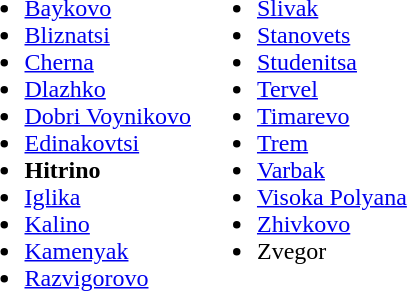<table>
<tr>
<td valign="top"><br><ul><li><a href='#'>Baykovo</a></li><li><a href='#'>Bliznatsi</a></li><li><a href='#'>Cherna</a></li><li><a href='#'>Dlazhko</a></li><li><a href='#'>Dobri Voynikovo</a></li><li><a href='#'>Edinakovtsi</a></li><li><strong>Hitrino</strong></li><li><a href='#'>Iglika</a></li><li><a href='#'>Kalino</a></li><li><a href='#'>Kamenyak</a></li><li><a href='#'>Razvigorovo</a></li></ul></td>
<td valign="top"><br><ul><li><a href='#'>Slivak</a></li><li><a href='#'>Stanovets</a></li><li><a href='#'>Studenitsa</a></li><li><a href='#'>Tervel</a></li><li><a href='#'>Timarevo</a></li><li><a href='#'>Trem</a></li><li><a href='#'>Varbak</a></li><li><a href='#'>Visoka Polyana</a></li><li><a href='#'>Zhivkovo</a></li><li>Zvegor</li></ul></td>
</tr>
</table>
